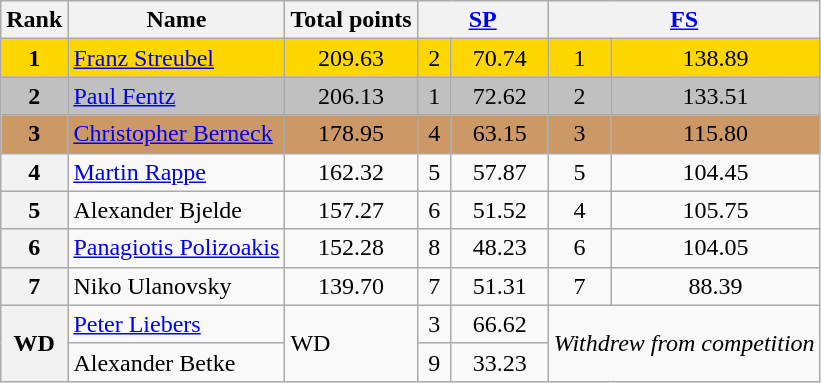<table class="wikitable sortable">
<tr>
<th>Rank</th>
<th>Name</th>
<th>Total points</th>
<th colspan="2" width="80px"><a href='#'>SP</a></th>
<th colspan="2" width="80px"><a href='#'>FS</a></th>
</tr>
<tr bgcolor="gold">
<td align="center"><strong>1</strong></td>
<td><a href='#'>Franz Streubel</a></td>
<td align="center">209.63</td>
<td align="center">2</td>
<td align="center">70.74</td>
<td align="center">1</td>
<td align="center">138.89</td>
</tr>
<tr bgcolor="silver">
<td align="center"><strong>2</strong></td>
<td><a href='#'>Paul Fentz</a></td>
<td align="center">206.13</td>
<td align="center">1</td>
<td align="center">72.62</td>
<td align="center">2</td>
<td align="center">133.51</td>
</tr>
<tr bgcolor="cc9966">
<td align="center"><strong>3</strong></td>
<td><a href='#'>Christopher Berneck</a></td>
<td align="center">178.95</td>
<td align="center">4</td>
<td align="center">63.15</td>
<td align="center">3</td>
<td align="center">115.80</td>
</tr>
<tr>
<th>4</th>
<td><a href='#'>Martin Rappe</a></td>
<td align="center">162.32</td>
<td align="center">5</td>
<td align="center">57.87</td>
<td align="center">5</td>
<td align="center">104.45</td>
</tr>
<tr>
<th>5</th>
<td>Alexander Bjelde</td>
<td align="center">157.27</td>
<td align="center">6</td>
<td align="center">51.52</td>
<td align="center">4</td>
<td align="center">105.75</td>
</tr>
<tr>
<th>6</th>
<td><a href='#'>Panagiotis Polizoakis</a></td>
<td align="center">152.28</td>
<td align="center">8</td>
<td align="center">48.23</td>
<td align="center">6</td>
<td align="center">104.05</td>
</tr>
<tr>
<th>7</th>
<td>Niko Ulanovsky</td>
<td align="center">139.70</td>
<td align="center">7</td>
<td align="center">51.31</td>
<td align="center">7</td>
<td align="center">88.39</td>
</tr>
<tr>
<th rowspan="2">WD</th>
<td><a href='#'>Peter Liebers</a></td>
<td rowspan="2">WD</td>
<td align="center">3</td>
<td align="center">66.62</td>
<td colspan="2" rowspan="2"><em>Withdrew from competition</em></td>
</tr>
<tr>
<td>Alexander Betke</td>
<td align="center">9</td>
<td align="center">33.23</td>
</tr>
</table>
